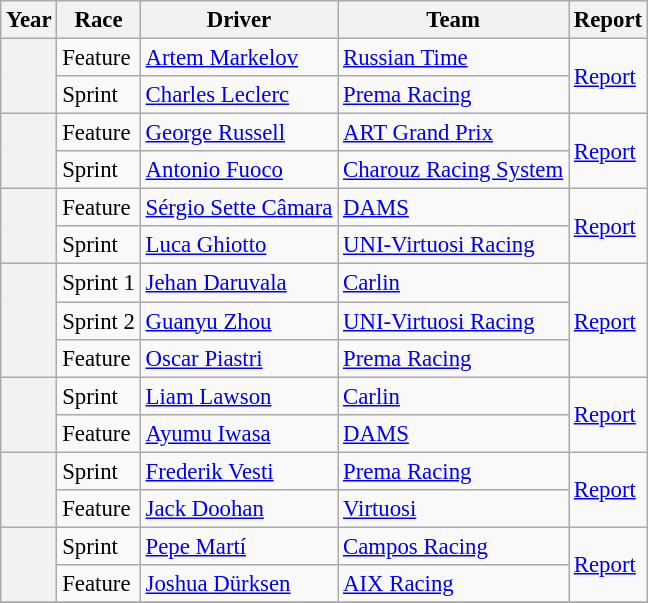<table class="wikitable" style="font-size:95%;">
<tr>
<th>Year</th>
<th>Race</th>
<th>Driver</th>
<th>Team</th>
<th>Report</th>
</tr>
<tr>
<th rowspan=2></th>
<td>Feature</td>
<td> <a href='#'>Artem Markelov</a></td>
<td><a href='#'>Russian Time</a></td>
<td rowspan=2><a href='#'>Report</a></td>
</tr>
<tr>
<td>Sprint</td>
<td> <a href='#'>Charles Leclerc</a></td>
<td><a href='#'>Prema Racing</a></td>
</tr>
<tr>
<th rowspan=2></th>
<td>Feature</td>
<td> <a href='#'>George Russell</a></td>
<td><a href='#'>ART Grand Prix</a></td>
<td rowspan=2><a href='#'>Report</a></td>
</tr>
<tr>
<td>Sprint</td>
<td> <a href='#'>Antonio Fuoco</a></td>
<td><a href='#'>Charouz Racing System</a></td>
</tr>
<tr>
<th rowspan=2></th>
<td>Feature</td>
<td> <a href='#'>Sérgio Sette Câmara</a></td>
<td><a href='#'>DAMS</a></td>
<td rowspan=2><a href='#'>Report</a></td>
</tr>
<tr>
<td>Sprint</td>
<td> <a href='#'>Luca Ghiotto</a></td>
<td><a href='#'>UNI-Virtuosi Racing</a></td>
</tr>
<tr>
<th rowspan=3></th>
<td>Sprint 1</td>
<td> <a href='#'>Jehan Daruvala</a></td>
<td><a href='#'>Carlin</a></td>
<td rowspan=3><a href='#'>Report</a></td>
</tr>
<tr>
<td>Sprint 2</td>
<td> <a href='#'>Guanyu Zhou</a></td>
<td><a href='#'>UNI-Virtuosi Racing</a></td>
</tr>
<tr>
<td>Feature</td>
<td> <a href='#'>Oscar Piastri</a></td>
<td><a href='#'>Prema Racing</a></td>
</tr>
<tr>
<th rowspan=2></th>
<td>Sprint</td>
<td> <a href='#'>Liam Lawson</a></td>
<td><a href='#'>Carlin</a></td>
<td rowspan=2><a href='#'>Report</a></td>
</tr>
<tr>
<td>Feature</td>
<td> <a href='#'>Ayumu Iwasa</a></td>
<td><a href='#'>DAMS</a></td>
</tr>
<tr>
<th rowspan=2></th>
<td>Sprint</td>
<td> <a href='#'>Frederik Vesti</a></td>
<td><a href='#'>Prema Racing</a></td>
<td rowspan=2><a href='#'>Report</a></td>
</tr>
<tr>
<td>Feature</td>
<td> <a href='#'>Jack Doohan</a></td>
<td><a href='#'>Virtuosi</a></td>
</tr>
<tr>
<th rowspan=2></th>
<td>Sprint</td>
<td> <a href='#'>Pepe Martí</a></td>
<td><a href='#'>Campos Racing</a></td>
<td rowspan=2><a href='#'>Report</a></td>
</tr>
<tr>
<td>Feature</td>
<td> <a href='#'>Joshua Dürksen</a></td>
<td><a href='#'>AIX Racing</a></td>
</tr>
<tr>
</tr>
</table>
